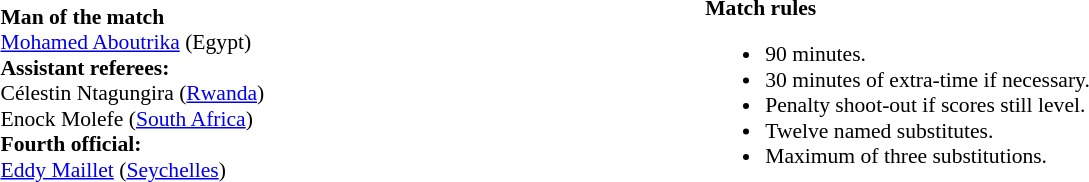<table style="width:93%;font-size:90%">
<tr>
<td><br><strong>Man of the match</strong>
<br><a href='#'>Mohamed Aboutrika</a> (Egypt)<br><strong>Assistant referees:</strong>
<br>Célestin Ntagungira (<a href='#'>Rwanda</a>)
<br>Enock Molefe (<a href='#'>South Africa</a>)
<br><strong>Fourth official:</strong>
<br><a href='#'>Eddy Maillet</a> (<a href='#'>Seychelles</a>)</td>
<td style="width:60%; vertical-align:top;"><br><strong>Match rules</strong><ul><li>90 minutes.</li><li>30 minutes of extra-time if necessary.</li><li>Penalty shoot-out if scores still level.</li><li>Twelve named substitutes.</li><li>Maximum of three substitutions.</li></ul></td>
</tr>
</table>
